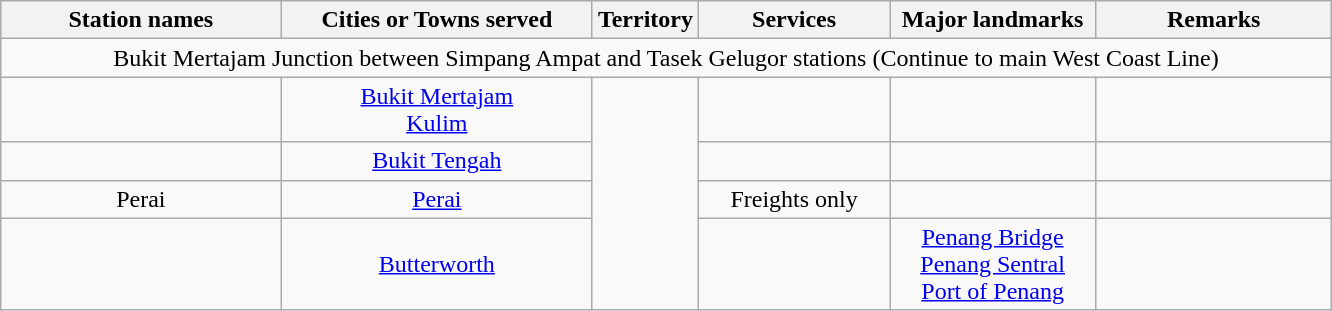<table class="wikitable"  style="margin:auto;">
<tr>
<th style="width:180px;">Station names</th>
<th style="width:200px;">Cities or Towns served</th>
<th>Territory</th>
<th style="width:120px;">Services</th>
<th style="width:130px;">Major landmarks</th>
<th style="width:150px;">Remarks</th>
</tr>
<tr>
<td colspan="6" style="text-align:center;">Bukit Mertajam Junction between Simpang Ampat and Tasek Gelugor stations (Continue to main West Coast Line)</td>
</tr>
<tr>
<td style="text-align:center;"></td>
<td style="text-align:center;"><a href='#'>Bukit Mertajam</a><br><a href='#'>Kulim</a></td>
<td rowspan="4"></td>
<td style="text-align:center;">  </td>
<td></td>
<td></td>
</tr>
<tr>
<td style="text-align:center;"></td>
<td style="text-align:center;"><a href='#'>Bukit Tengah</a></td>
<td style="text-align:center;"> </td>
<td></td>
<td></td>
</tr>
<tr>
<td style="text-align:center;">Perai</td>
<td style="text-align:center;"><a href='#'>Perai</a></td>
<td style="text-align:center;">Freights only</td>
<td></td>
<td></td>
</tr>
<tr>
<td style="text-align:center;"></td>
<td style="text-align:center;"><a href='#'>Butterworth</a></td>
<td style="text-align:center;">  </td>
<td style="text-align:center;"><a href='#'>Penang Bridge</a><br> <a href='#'>Penang Sentral</a><br><a href='#'>Port of Penang</a></td>
<td></td>
</tr>
</table>
